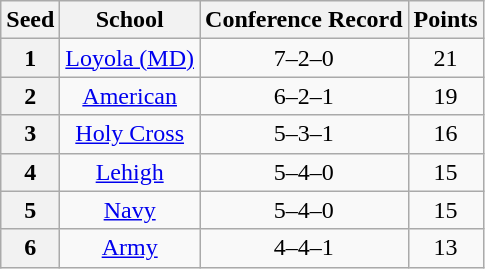<table class="wikitable" style="text-align:center">
<tr>
<th>Seed</th>
<th>School</th>
<th>Conference Record</th>
<th>Points</th>
</tr>
<tr>
<th>1</th>
<td><a href='#'>Loyola (MD)</a></td>
<td>7–2–0</td>
<td>21</td>
</tr>
<tr>
<th>2</th>
<td><a href='#'>American</a></td>
<td>6–2–1</td>
<td>19</td>
</tr>
<tr>
<th>3</th>
<td><a href='#'>Holy Cross</a></td>
<td>5–3–1</td>
<td>16</td>
</tr>
<tr>
<th>4</th>
<td><a href='#'>Lehigh</a></td>
<td>5–4–0</td>
<td>15</td>
</tr>
<tr>
<th>5</th>
<td><a href='#'>Navy</a></td>
<td>5–4–0</td>
<td>15</td>
</tr>
<tr>
<th>6</th>
<td><a href='#'>Army</a></td>
<td>4–4–1</td>
<td>13</td>
</tr>
</table>
